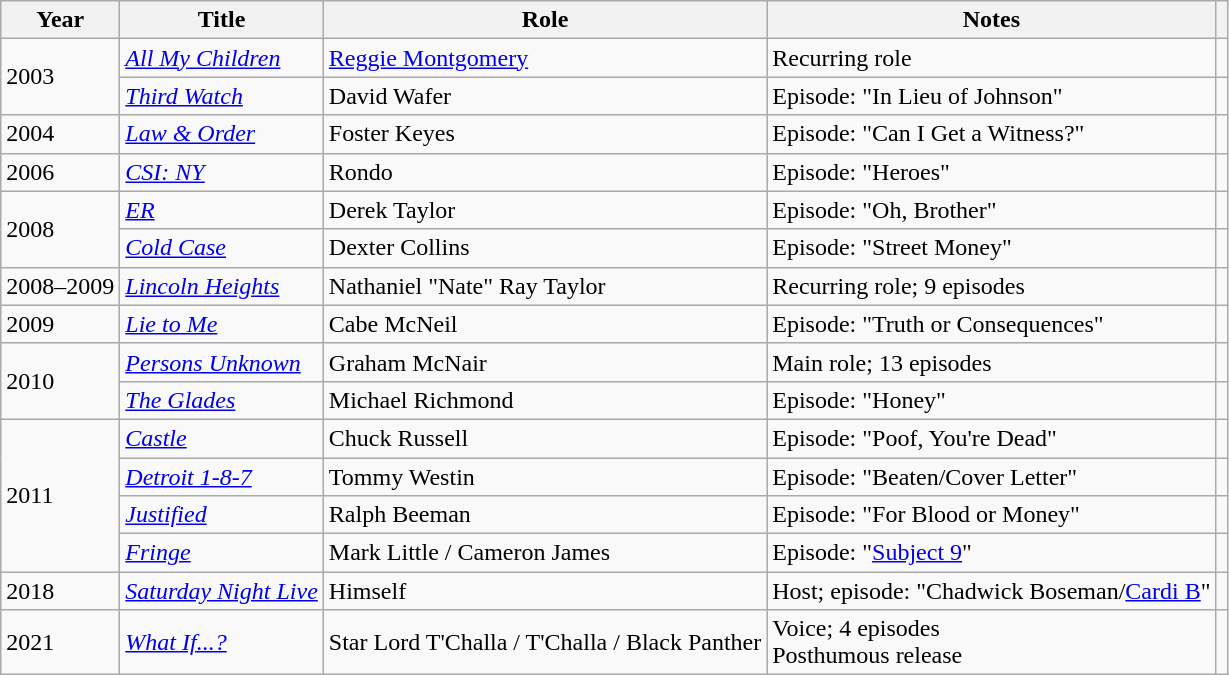<table class="wikitable sortable plainrowheaders">
<tr>
<th scope="col">Year</th>
<th scope="col">Title</th>
<th scope="col">Role</th>
<th scope="col" class="unsortable">Notes</th>
<th scope="col" class="unsortable"></th>
</tr>
<tr>
<td rowspan="2">2003</td>
<td><em><a href='#'>All My Children</a></em></td>
<td><a href='#'>Reggie Montgomery</a></td>
<td>Recurring role</td>
<td style="text-align:center;"></td>
</tr>
<tr>
<td><em><a href='#'>Third Watch</a></em></td>
<td>David Wafer</td>
<td>Episode: "In Lieu of Johnson"</td>
<td style="text-align:center;"></td>
</tr>
<tr>
<td>2004</td>
<td><em><a href='#'>Law & Order</a></em></td>
<td>Foster Keyes</td>
<td>Episode: "Can I Get a Witness?"</td>
<td style="text-align:center;"></td>
</tr>
<tr>
<td>2006</td>
<td><em><a href='#'>CSI: NY</a></em></td>
<td>Rondo</td>
<td>Episode: "Heroes"</td>
<td style="text-align:center;"></td>
</tr>
<tr>
<td rowspan="2">2008</td>
<td><em><a href='#'>ER</a></em></td>
<td>Derek Taylor</td>
<td>Episode: "Oh, Brother"</td>
<td style="text-align:center;"></td>
</tr>
<tr>
<td><em><a href='#'>Cold Case</a></em></td>
<td>Dexter Collins</td>
<td>Episode: "Street Money"</td>
<td style="text-align:center;"></td>
</tr>
<tr>
<td>2008–2009</td>
<td><em><a href='#'>Lincoln Heights</a></em></td>
<td>Nathaniel "Nate" Ray Taylor</td>
<td>Recurring role; 9 episodes</td>
<td style="text-align:center;"></td>
</tr>
<tr>
<td>2009</td>
<td><em><a href='#'>Lie to Me</a></em></td>
<td>Cabe McNeil</td>
<td>Episode: "Truth or Consequences"</td>
<td style="text-align:center;"></td>
</tr>
<tr>
<td rowspan="2">2010</td>
<td><em><a href='#'>Persons Unknown</a></em></td>
<td>Graham McNair</td>
<td>Main role; 13 episodes</td>
<td style="text-align:center;"></td>
</tr>
<tr>
<td><em><a href='#'>The Glades</a></em></td>
<td>Michael Richmond</td>
<td>Episode: "Honey"</td>
<td style="text-align:center;"></td>
</tr>
<tr>
<td rowspan="4">2011</td>
<td><em><a href='#'>Castle</a></em></td>
<td>Chuck Russell</td>
<td>Episode: "Poof, You're Dead"</td>
<td style="text-align:center;"></td>
</tr>
<tr>
<td><em><a href='#'>Detroit 1-8-7</a></em></td>
<td>Tommy Westin</td>
<td>Episode: "Beaten/Cover Letter"</td>
<td style="text-align:center;"></td>
</tr>
<tr>
<td><em><a href='#'>Justified</a></em></td>
<td>Ralph Beeman</td>
<td>Episode: "For Blood or Money"</td>
<td style="text-align:center;"></td>
</tr>
<tr>
<td><em><a href='#'>Fringe</a></em></td>
<td>Mark Little / Cameron James</td>
<td>Episode: "<a href='#'>Subject 9</a>"</td>
<td style="text-align:center;"></td>
</tr>
<tr>
<td>2018</td>
<td><em><a href='#'>Saturday Night Live</a></em></td>
<td>Himself</td>
<td>Host; episode: "Chadwick Boseman/<a href='#'>Cardi B</a>"</td>
<td style="text-align:center;"></td>
</tr>
<tr>
<td>2021</td>
<td><em><a href='#'>What If...?</a></em></td>
<td>Star Lord T'Challa / T'Challa / Black Panther</td>
<td>Voice; 4 episodes<br>Posthumous release</td>
<td style="text-align:center;"></td>
</tr>
</table>
